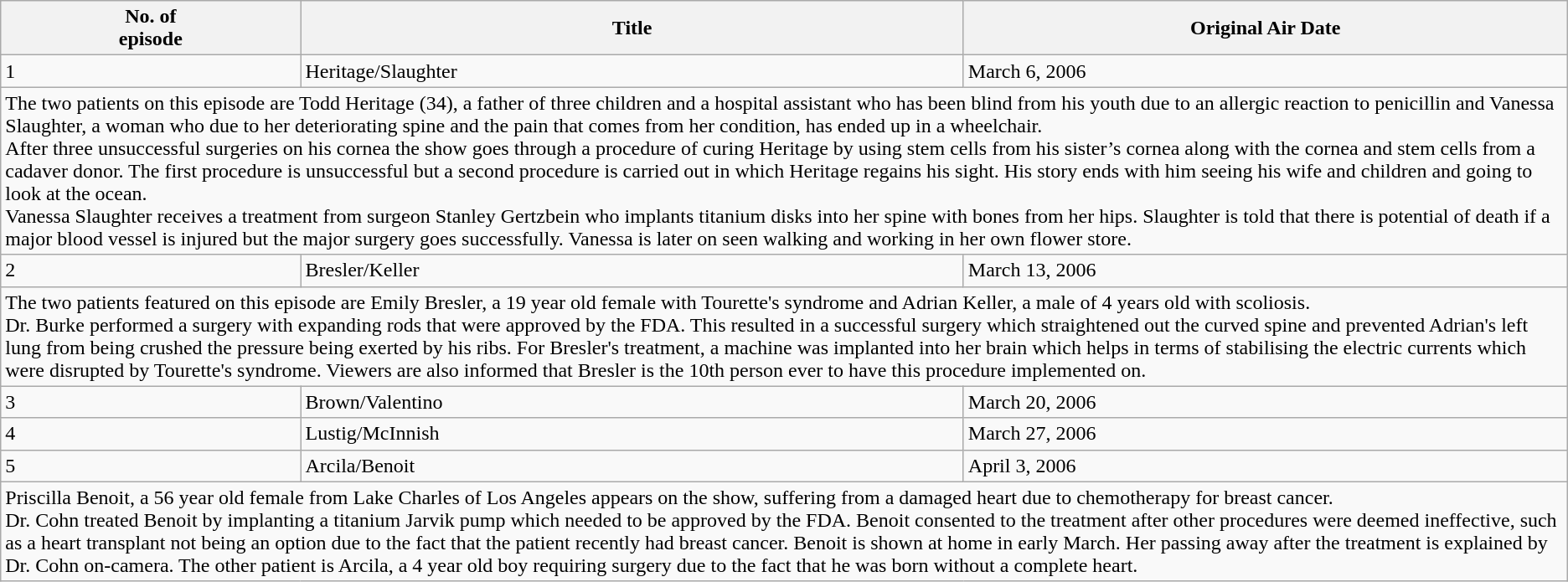<table class="wikitable">
<tr>
<th><strong>No. of</strong><br><strong>episode</strong></th>
<th>Title</th>
<th>Original Air Date</th>
</tr>
<tr>
<td>1</td>
<td>Heritage/Slaughter</td>
<td>March 6, 2006</td>
</tr>
<tr>
<td colspan="3">The two patients on this episode are Todd Heritage (34), a father of three children and a hospital assistant who has been blind from his youth due to an allergic reaction to penicillin and Vanessa Slaughter, a woman who due to her deteriorating spine and the pain that comes from her condition, has ended up in a wheelchair.<br>After three unsuccessful surgeries on his cornea the show goes through a procedure of curing Heritage by using stem cells from his sister’s cornea along with the cornea and stem cells from a cadaver donor. The first procedure is unsuccessful but a second procedure is carried out in which Heritage regains his sight. His story ends with him seeing his wife and children and going to look at the ocean.<br>Vanessa Slaughter receives a treatment from surgeon Stanley Gertzbein who implants titanium disks into her spine with bones from her hips. Slaughter is told that there is potential of death if a major blood vessel is injured but the major surgery goes successfully. Vanessa is later on seen walking and working in her own flower store.</td>
</tr>
<tr>
<td>2</td>
<td>Bresler/Keller</td>
<td>March 13, 2006</td>
</tr>
<tr>
<td colspan="3">The two patients featured on this episode are Emily Bresler, a 19 year old female with Tourette's syndrome and Adrian Keller, a male of 4 years old with scoliosis.<br>Dr. Burke performed a surgery with expanding rods that were approved by the FDA. This resulted in a successful surgery which straightened out the curved spine and prevented Adrian's left lung from being crushed the pressure being exerted by his ribs.
For Bresler's treatment, a machine was implanted into her brain which helps in terms of stabilising the electric currents which were disrupted by Tourette's syndrome. Viewers are also informed that Bresler is the 10th person ever to have this procedure implemented on.</td>
</tr>
<tr>
<td>3</td>
<td>Brown/Valentino</td>
<td>March 20, 2006</td>
</tr>
<tr>
<td>4</td>
<td>Lustig/McInnish</td>
<td>March 27, 2006</td>
</tr>
<tr>
<td>5</td>
<td>Arcila/Benoit</td>
<td>April 3, 2006</td>
</tr>
<tr>
<td colspan="3">Priscilla Benoit, a 56 year old female from Lake Charles of Los Angeles appears on the show, suffering from a damaged heart due to chemotherapy for breast cancer.<br>Dr. Cohn treated Benoit by implanting a titanium Jarvik pump which needed to be approved by the FDA. Benoit consented to the treatment after other procedures were deemed ineffective, such as a heart transplant not being an option due to the fact that the patient recently had breast cancer. 
Benoit is shown at home in early March. Her passing away after the treatment is explained by Dr. Cohn on-camera.
The other patient is Arcila, a 4 year old boy requiring surgery due to the fact that he was born without a complete heart.</td>
</tr>
</table>
